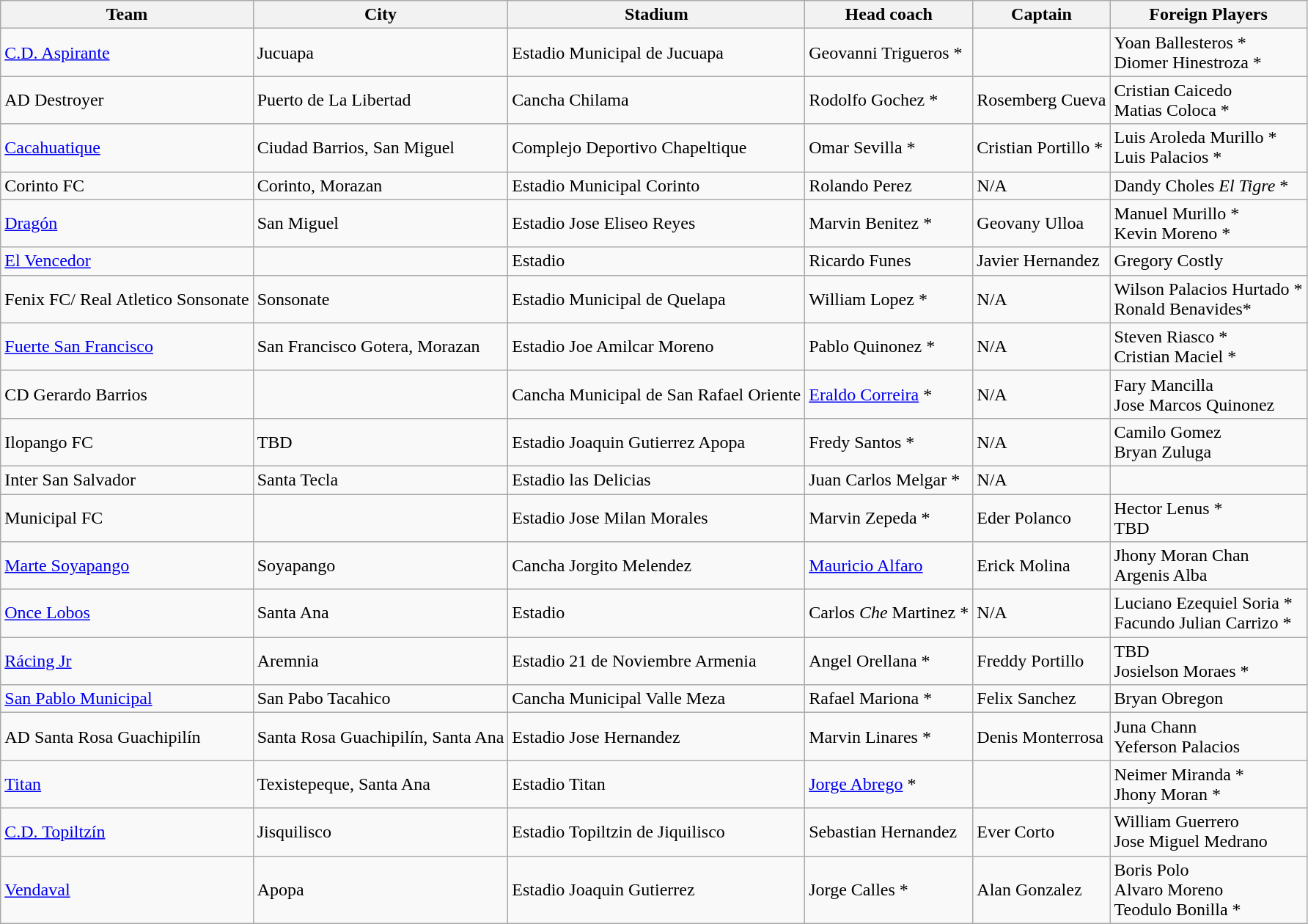<table class="wikitable">
<tr>
<th>Team</th>
<th>City</th>
<th>Stadium</th>
<th>Head coach</th>
<th>Captain</th>
<th>Foreign Players</th>
</tr>
<tr>
<td><a href='#'>C.D. Aspirante</a></td>
<td>Jucuapa</td>
<td>Estadio Municipal de Jucuapa</td>
<td> Geovanni Trigueros *</td>
<td></td>
<td> Yoan Ballesteros * <br>  Diomer Hinestroza *</td>
</tr>
<tr>
<td>AD Destroyer</td>
<td>Puerto de La Libertad</td>
<td>Cancha Chilama</td>
<td> Rodolfo Gochez *</td>
<td> Rosemberg Cueva</td>
<td> Cristian Caicedo <br>  Matias Coloca *</td>
</tr>
<tr>
<td><a href='#'>Cacahuatique</a></td>
<td>Ciudad Barrios, San Miguel</td>
<td>Complejo Deportivo Chapeltique</td>
<td> Omar Sevilla *</td>
<td> Cristian Portillo *</td>
<td> Luis Aroleda Murillo * <br>   Luis Palacios *</td>
</tr>
<tr>
<td>Corinto FC</td>
<td>Corinto, Morazan</td>
<td>Estadio Municipal Corinto</td>
<td> Rolando Perez</td>
<td> N/A</td>
<td> Dandy Choles <em>El Tigre</em> *</td>
</tr>
<tr>
<td><a href='#'>Dragón</a></td>
<td>San Miguel</td>
<td>Estadio Jose Eliseo Reyes</td>
<td> Marvin Benitez *</td>
<td> Geovany Ulloa</td>
<td> Manuel Murillo * <br>  Kevin Moreno *</td>
</tr>
<tr>
<td><a href='#'>El Vencedor</a></td>
<td></td>
<td>Estadio</td>
<td> Ricardo Funes</td>
<td> Javier Hernandez</td>
<td> Gregory Costly <br></td>
</tr>
<tr>
<td>Fenix FC/ Real Atletico Sonsonate</td>
<td>Sonsonate</td>
<td>Estadio Municipal de Quelapa</td>
<td> William Lopez *</td>
<td> N/A</td>
<td>  Wilson Palacios Hurtado * <br>  Ronald Benavides*</td>
</tr>
<tr>
<td><a href='#'>Fuerte San Francisco</a></td>
<td>San Francisco Gotera, Morazan</td>
<td>Estadio Joe Amilcar Moreno</td>
<td> Pablo Quinonez *</td>
<td> N/A</td>
<td> Steven Riasco * <br>  Cristian Maciel *</td>
</tr>
<tr>
<td>CD Gerardo Barrios</td>
<td></td>
<td>Cancha Municipal de San Rafael Oriente</td>
<td> <a href='#'>Eraldo Correira</a> *</td>
<td> N/A</td>
<td> Fary Mancilla <br>   Jose Marcos Quinonez</td>
</tr>
<tr>
<td>Ilopango FC</td>
<td>TBD</td>
<td>Estadio Joaquin Gutierrez Apopa</td>
<td> Fredy Santos *</td>
<td> N/A</td>
<td> Camilo Gomez <br>  Bryan Zuluga</td>
</tr>
<tr>
<td>Inter San Salvador</td>
<td>Santa Tecla</td>
<td>Estadio las Delicias</td>
<td> Juan Carlos Melgar *</td>
<td> N/A</td>
<td></td>
</tr>
<tr>
<td>Municipal FC</td>
<td></td>
<td>Estadio Jose Milan Morales</td>
<td> Marvin Zepeda *</td>
<td> Eder Polanco</td>
<td> Hector Lenus * <br>  TBD</td>
</tr>
<tr>
<td><a href='#'>Marte Soyapango</a></td>
<td>Soyapango</td>
<td>Cancha Jorgito Melendez</td>
<td> <a href='#'>Mauricio Alfaro</a></td>
<td> Erick Molina</td>
<td> Jhony Moran Chan <br>  Argenis Alba</td>
</tr>
<tr>
<td><a href='#'>Once Lobos</a></td>
<td>Santa Ana</td>
<td>Estadio</td>
<td> Carlos <em>Che</em> Martinez *</td>
<td> N/A</td>
<td> Luciano Ezequiel Soria * <br>  Facundo Julian Carrizo *</td>
</tr>
<tr>
<td><a href='#'>Rácing Jr</a></td>
<td>Aremnia</td>
<td>Estadio 21 de Noviembre Armenia</td>
<td> Angel Orellana *</td>
<td> Freddy Portillo</td>
<td> TBD <br>  Josielson Moraes *</td>
</tr>
<tr>
<td><a href='#'>San Pablo Municipal</a></td>
<td>San Pabo Tacahico</td>
<td>Cancha Municipal Valle Meza</td>
<td> Rafael Mariona *</td>
<td> Felix Sanchez</td>
<td> Bryan Obregon <br> </td>
</tr>
<tr>
<td>AD Santa Rosa Guachipilín</td>
<td>Santa Rosa Guachipilín, Santa Ana</td>
<td>Estadio Jose Hernandez</td>
<td> Marvin Linares *</td>
<td> Denis Monterrosa</td>
<td> Juna Chann <br>  Yeferson Palacios</td>
</tr>
<tr>
<td><a href='#'>Titan</a></td>
<td>Texistepeque, Santa Ana</td>
<td>Estadio Titan</td>
<td> <a href='#'>Jorge Abrego</a> *</td>
<td></td>
<td> Neimer Miranda * <br>  Jhony Moran *</td>
</tr>
<tr>
<td><a href='#'>C.D. Topiltzín</a></td>
<td>Jisquilisco</td>
<td>Estadio Topiltzin de Jiquilisco</td>
<td> Sebastian Hernandez</td>
<td> Ever Corto</td>
<td> William Guerrero <br>   Jose Miguel Medrano</td>
</tr>
<tr>
<td><a href='#'>Vendaval</a></td>
<td>Apopa</td>
<td>Estadio Joaquin Gutierrez</td>
<td> Jorge Calles *</td>
<td> Alan Gonzalez</td>
<td> Boris Polo <br>  Alvaro Moreno <br>  Teodulo Bonilla *</td>
</tr>
</table>
